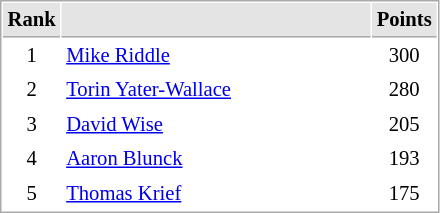<table cellspacing="1" cellpadding="3" style="border:1px solid #AAAAAA;font-size:86%">
<tr bgcolor="#E4E4E4">
<th style="border-bottom:1px solid #AAAAAA" width=10>Rank</th>
<th style="border-bottom:1px solid #AAAAAA" width=200></th>
<th style="border-bottom:1px solid #AAAAAA" width=20>Points</th>
</tr>
<tr>
<td style="text-align:center;">1</td>
<td> <a href='#'>Mike Riddle</a></td>
<td align=center>300</td>
</tr>
<tr>
<td style="text-align:center;">2</td>
<td> <a href='#'>Torin Yater-Wallace</a></td>
<td align=center>280</td>
</tr>
<tr>
<td style="text-align:center;">3</td>
<td> <a href='#'>David Wise</a></td>
<td align=center>205</td>
</tr>
<tr>
<td style="text-align:center;">4</td>
<td> <a href='#'>Aaron Blunck</a></td>
<td align=center>193</td>
</tr>
<tr>
<td style="text-align:center;">5</td>
<td> <a href='#'>Thomas Krief</a></td>
<td align=center>175</td>
</tr>
</table>
